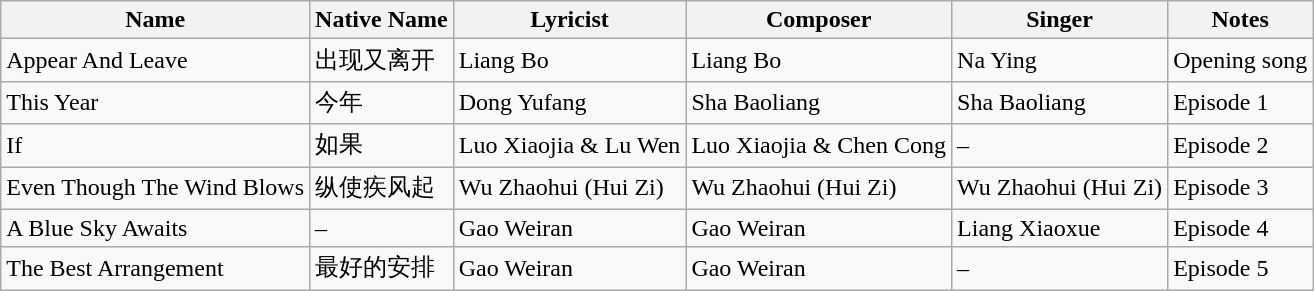<table class="wikitable">
<tr>
<th>Name</th>
<th>Native Name</th>
<th>Lyricist</th>
<th>Composer</th>
<th>Singer</th>
<th>Notes</th>
</tr>
<tr>
<td>Appear And Leave</td>
<td>出现又离开</td>
<td>Liang Bo</td>
<td>Liang Bo</td>
<td>Na Ying</td>
<td>Opening song</td>
</tr>
<tr>
<td>This Year</td>
<td>今年</td>
<td>Dong Yufang</td>
<td>Sha Baoliang</td>
<td>Sha Baoliang</td>
<td>Episode 1</td>
</tr>
<tr>
<td>If</td>
<td>如果</td>
<td>Luo Xiaojia & Lu Wen</td>
<td>Luo Xiaojia & Chen Cong</td>
<td>–</td>
<td>Episode 2</td>
</tr>
<tr>
<td>Even Though The Wind Blows</td>
<td>纵使疾风起</td>
<td>Wu Zhaohui (Hui Zi)</td>
<td>Wu Zhaohui (Hui Zi)</td>
<td>Wu Zhaohui (Hui Zi)</td>
<td>Episode 3</td>
</tr>
<tr>
<td>A Blue Sky Awaits</td>
<td>–</td>
<td>Gao Weiran</td>
<td>Gao Weiran</td>
<td>Liang Xiaoxue</td>
<td>Episode 4</td>
</tr>
<tr>
<td>The Best Arrangement</td>
<td>最好的安排</td>
<td>Gao Weiran</td>
<td>Gao Weiran</td>
<td>–</td>
<td>Episode 5</td>
</tr>
</table>
